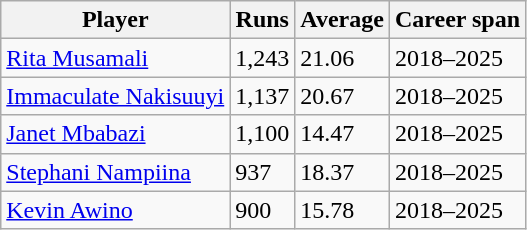<table class="wikitable">
<tr>
<th>Player</th>
<th>Runs</th>
<th>Average</th>
<th>Career span</th>
</tr>
<tr>
<td><a href='#'>Rita Musamali</a></td>
<td>1,243</td>
<td>21.06</td>
<td>2018–2025</td>
</tr>
<tr>
<td><a href='#'>Immaculate Nakisuuyi</a></td>
<td>1,137</td>
<td>20.67</td>
<td>2018–2025</td>
</tr>
<tr>
<td><a href='#'>Janet Mbabazi</a></td>
<td>1,100</td>
<td>14.47</td>
<td>2018–2025</td>
</tr>
<tr>
<td><a href='#'>Stephani Nampiina</a></td>
<td>937</td>
<td>18.37</td>
<td>2018–2025</td>
</tr>
<tr>
<td><a href='#'>Kevin Awino</a></td>
<td>900</td>
<td>15.78</td>
<td>2018–2025</td>
</tr>
</table>
